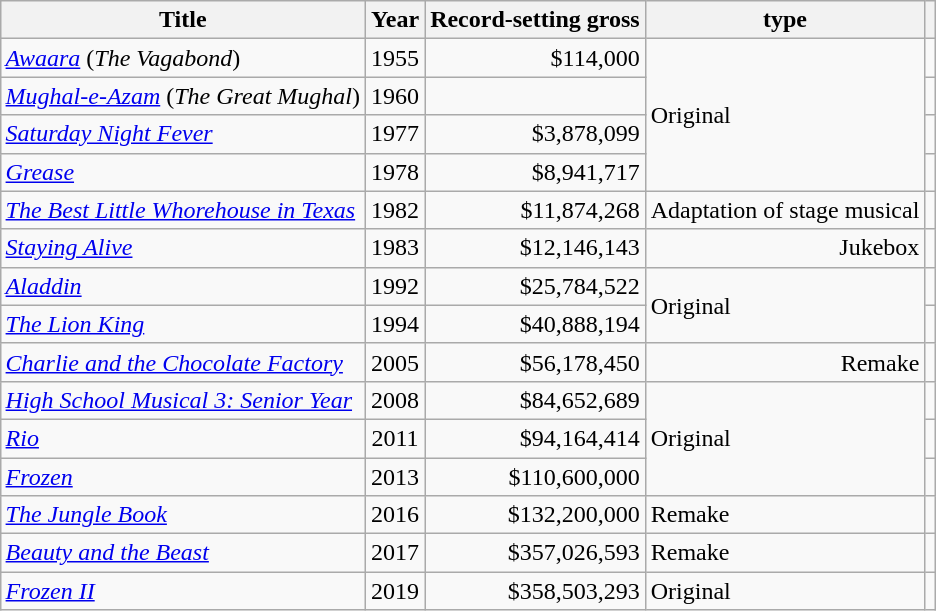<table class="wikitable" style="margin:auto;">
<tr>
<th scope="col">Title</th>
<th scope="col">Year</th>
<th scope="col">Record-setting gross</th>
<th scope="col">type</th>
<th scope="col"></th>
</tr>
<tr>
<td scope="row"><em><a href='#'>Awaara</a></em> (<em>The Vagabond</em>)</td>
<td style="text-align:center;">1955</td>
<td style="text-align:right">$114,000  </td>
<td scope="row" rowspan="4">Original</td>
<td></td>
</tr>
<tr>
<td scope="row"><em><a href='#'>Mughal-e-Azam</a></em> (<em>The Great Mughal</em>)</td>
<td style="text-align:center;">1960</td>
<td style="text-align:right">  </td>
<td></td>
</tr>
<tr>
<td scope="row"><em><a href='#'>Saturday Night Fever</a></em></td>
<td style="text-align:center;">1977</td>
<td style="text-align:right;">$3,878,099</td>
<td></td>
</tr>
<tr>
<td scope="row"><em><a href='#'>Grease</a></em></td>
<td style="text-align:center;">1978</td>
<td style="text-align:right;">$8,941,717</td>
<td></td>
</tr>
<tr>
<td scope="row"><em><a href='#'>The Best Little Whorehouse in Texas</a></em></td>
<td style="text-align:center;">1982</td>
<td style="text-align:right;">$11,874,268</td>
<td style="text-align:right;">Adaptation of stage musical </td>
<td></td>
</tr>
<tr>
<td scope="row"><em><a href='#'>Staying Alive</a></em></td>
<td style="text-align:center;">1983</td>
<td style="text-align:right;">$12,146,143</td>
<td style="text-align:right;">Jukebox</td>
<td></td>
</tr>
<tr>
<td scope="row"><em><a href='#'>Aladdin</a></em></td>
<td style="text-align:center;">1992</td>
<td style="text-align:right;">$25,784,522</td>
<td scope="row" rowspan="2">Original</td>
<td></td>
</tr>
<tr>
<td scope="row"><em><a href='#'>The Lion King</a></em></td>
<td style="text-align:center;">1994</td>
<td style="text-align:right;">$40,888,194</td>
<td></td>
</tr>
<tr>
<td scope="row"><em><a href='#'>Charlie and the Chocolate Factory</a></em></td>
<td style="text-align:center;">2005</td>
<td style="text-align:right;">$56,178,450</td>
<td style="text-align:right;">Remake</td>
<td></td>
</tr>
<tr>
<td scope="row"><em><a href='#'>High School Musical 3: Senior Year</a></em></td>
<td style="text-align:center;">2008</td>
<td style="text-align:right;">$84,652,689</td>
<td scope="row" rowspan="3">Original</td>
<td></td>
</tr>
<tr>
<td scope="row"><em><a href='#'>Rio</a></em></td>
<td style="text-align:center;">2011</td>
<td style="text-align:right;">$94,164,414</td>
<td></td>
</tr>
<tr>
<td scope="row"><em><a href='#'>Frozen</a></em></td>
<td style="text-align:center;">2013</td>
<td style="text-align:right;">$110,600,000</td>
<td></td>
</tr>
<tr>
<td scope="row"><em><a href='#'>The Jungle Book</a></em></td>
<td style="text-align:center;">2016</td>
<td style="text-align:right;">$132,200,000</td>
<td>Remake</td>
<td></td>
</tr>
<tr>
<td scope="row"><em><a href='#'>Beauty and the Beast</a></em></td>
<td style="text-align:center;">2017</td>
<td style="text-align:right;">$357,026,593</td>
<td>Remake</td>
<td></td>
</tr>
<tr>
<td scope="row"><em><a href='#'>Frozen II</a></em></td>
<td style="text-align:center;">2019</td>
<td style="text-align:right;">$358,503,293</td>
<td scope="row" rowspan="1">Original</td>
<td></td>
</tr>
</table>
